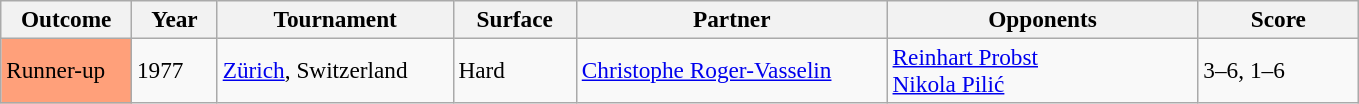<table class="sortable wikitable" style=font-size:97%>
<tr>
<th width=80>Outcome</th>
<th width=50>Year</th>
<th width=150>Tournament</th>
<th width=75>Surface</th>
<th width=200>Partner</th>
<th width=200>Opponents</th>
<th width=100>Score</th>
</tr>
<tr>
<td bgcolor=#ffa07a>Runner-up</td>
<td>1977</td>
<td><a href='#'>Zürich</a>, Switzerland</td>
<td>Hard</td>
<td> <a href='#'>Christophe Roger-Vasselin</a></td>
<td> <a href='#'>Reinhart Probst</a><br> <a href='#'>Nikola Pilić</a></td>
<td>3–6, 1–6</td>
</tr>
</table>
